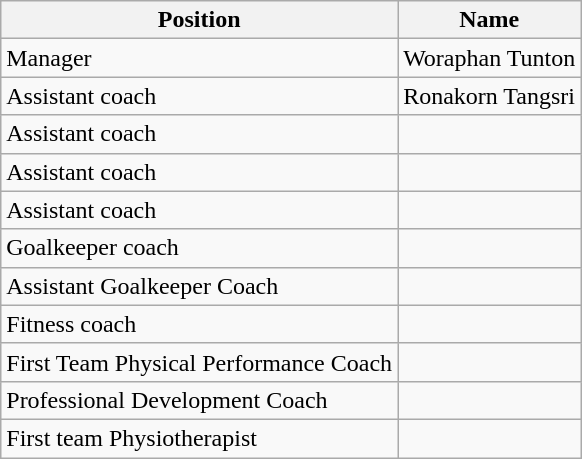<table class="wikitable">
<tr>
<th>Position</th>
<th>Name</th>
</tr>
<tr>
<td>Manager</td>
<td> Woraphan Tunton</td>
</tr>
<tr>
<td>Assistant coach</td>
<td> Ronakorn Tangsri</td>
</tr>
<tr>
<td>Assistant coach</td>
<td></td>
</tr>
<tr>
<td>Assistant coach</td>
<td></td>
</tr>
<tr>
<td>Assistant coach</td>
<td></td>
</tr>
<tr>
<td>Goalkeeper coach</td>
<td></td>
</tr>
<tr>
<td>Assistant Goalkeeper Coach</td>
<td></td>
</tr>
<tr>
<td>Fitness coach</td>
<td></td>
</tr>
<tr>
<td>First Team Physical Performance Coach</td>
<td></td>
</tr>
<tr>
<td>Professional Development Coach</td>
<td></td>
</tr>
<tr>
<td>First team Physiotherapist</td>
<td></td>
</tr>
</table>
